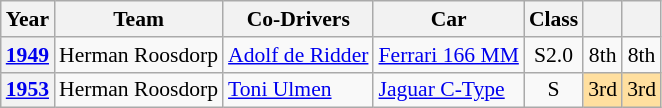<table class="wikitable" style="font-size:90%">
<tr>
<th>Year</th>
<th>Team</th>
<th>Co-Drivers</th>
<th>Car</th>
<th>Class</th>
<th></th>
<th></th>
</tr>
<tr align="center">
<th><a href='#'>1949</a></th>
<td align="left"> Herman Roosdorp</td>
<td align="left"> <a href='#'>Adolf de Ridder</a></td>
<td align="left"><a href='#'>Ferrari 166 MM</a></td>
<td>S2.0</td>
<td>8th</td>
<td>8th</td>
</tr>
<tr align="center">
<th><a href='#'>1953</a></th>
<td align="left"> Herman Roosdorp</td>
<td align="left"> <a href='#'>Toni Ulmen</a></td>
<td align="left"><a href='#'>Jaguar C-Type</a></td>
<td>S</td>
<td style="background:#ffdf9f;">3rd</td>
<td style="background:#ffdf9f;">3rd</td>
</tr>
</table>
